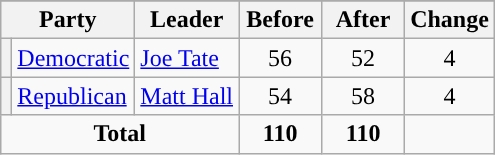<table class="wikitable" style="text-align:center;">
<tr>
</tr>
<tr>
<th colspan="2">Party</th>
<th>Leader</th>
<th style="width:3em">Before</th>
<th style="width:3em">After</th>
<th style="width:3em">Change</th>
</tr>
<tr>
<th style="background-color:"></th>
<td style="text-align:left;"><a href='#'>Democratic</a></td>
<td style="text-align:left;"><a href='#'>Joe Tate</a></td>
<td>56</td>
<td>52</td>
<td> 4</td>
</tr>
<tr>
<th style="background-color:"></th>
<td style="text-align:left;"><a href='#'>Republican</a></td>
<td style="text-align:left;"><a href='#'>Matt Hall</a></td>
<td>54</td>
<td>58</td>
<td> 4</td>
</tr>
<tr>
<td colspan="3"><strong>Total</strong></td>
<td><strong>110</strong></td>
<td><strong>110</strong></td>
<td></td>
</tr>
</table>
